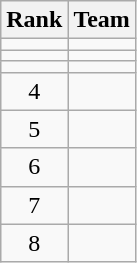<table class="wikitable" style="text-align: center;">
<tr>
<th>Rank</th>
<th>Team</th>
</tr>
<tr>
<td></td>
<td align="left"></td>
</tr>
<tr>
<td></td>
<td align="left"></td>
</tr>
<tr>
<td></td>
<td align="left"></td>
</tr>
<tr>
<td>4</td>
<td align="left"></td>
</tr>
<tr>
<td>5</td>
<td align="left"></td>
</tr>
<tr>
<td>6</td>
<td align="left"></td>
</tr>
<tr>
<td>7</td>
<td align="left"></td>
</tr>
<tr>
<td>8</td>
<td align="left"></td>
</tr>
</table>
